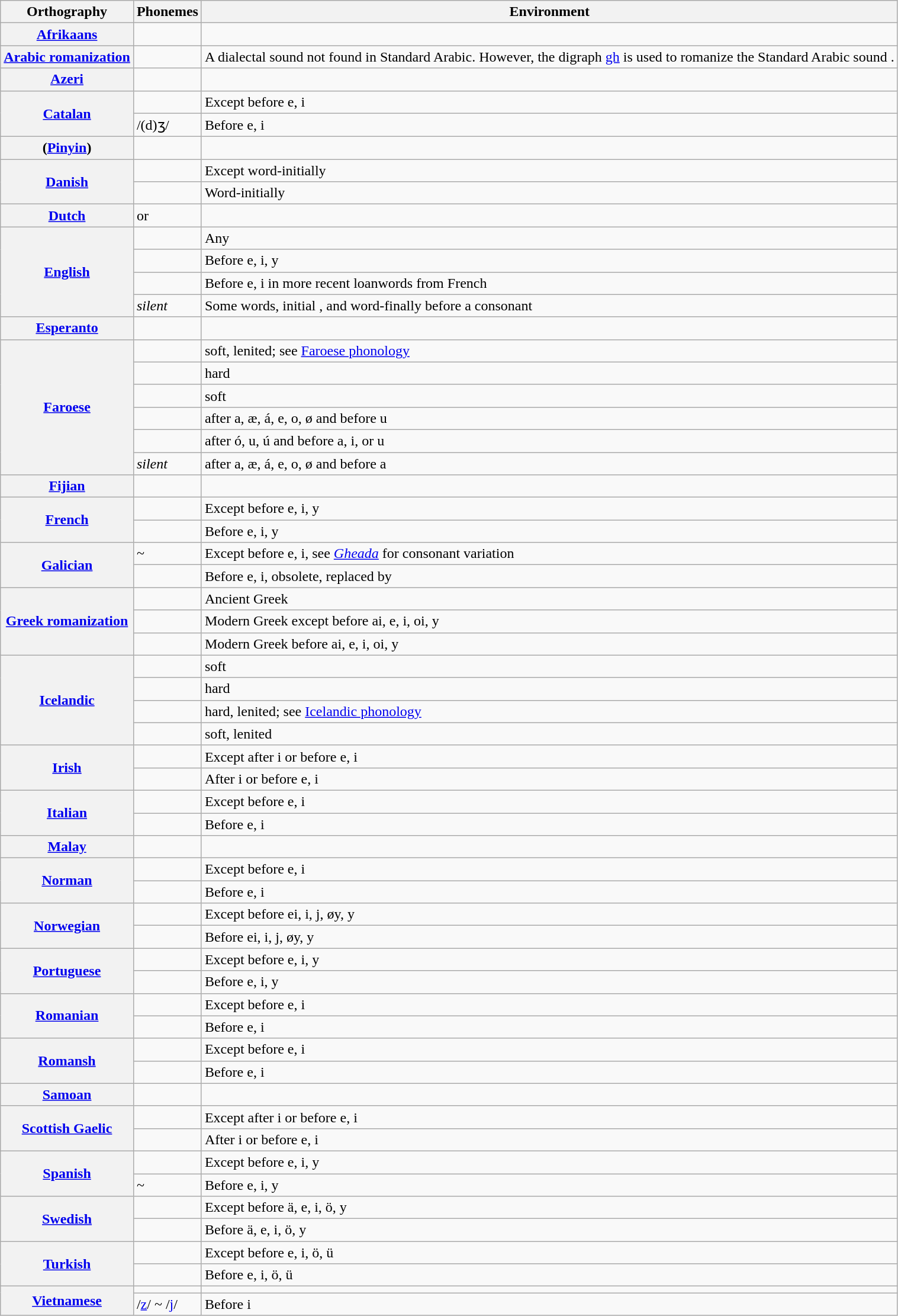<table class="wikitable mw-collapsible">
<tr>
<th>Orthography</th>
<th>Phonemes</th>
<th>Environment</th>
</tr>
<tr>
<th><a href='#'>Afrikaans</a></th>
<td></td>
<td></td>
</tr>
<tr>
<th><a href='#'>Arabic romanization</a></th>
<td></td>
<td>A dialectal sound not found in Standard Arabic. However, the digraph <a href='#'>gh</a> is used to romanize the Standard Arabic sound .</td>
</tr>
<tr>
<th><a href='#'>Azeri</a></th>
<td></td>
<td></td>
</tr>
<tr>
<th rowspan="2"><a href='#'>Catalan</a></th>
<td></td>
<td>Except before e, i</td>
</tr>
<tr>
<td>/(d)ʒ/</td>
<td>Before e, i</td>
</tr>
<tr>
<th> (<a href='#'>Pinyin</a>)</th>
<td></td>
<td></td>
</tr>
<tr>
<th rowspan="2"><a href='#'>Danish</a></th>
<td></td>
<td>Except word-initially</td>
</tr>
<tr>
<td></td>
<td>Word-initially</td>
</tr>
<tr>
<th><a href='#'>Dutch</a></th>
<td> or </td>
<td></td>
</tr>
<tr>
<th rowspan="4"><a href='#'>English</a></th>
<td></td>
<td>Any</td>
</tr>
<tr>
<td></td>
<td>Before e, i, y</td>
</tr>
<tr>
<td></td>
<td>Before e, i in more recent loanwords from French</td>
</tr>
<tr>
<td><em>silent</em></td>
<td>Some words, initial <gn>, and word-finally before a consonant</td>
</tr>
<tr>
<th><a href='#'>Esperanto</a></th>
<td></td>
<td></td>
</tr>
<tr>
<th rowspan="6"><a href='#'>Faroese</a></th>
<td></td>
<td>soft, lenited; see <a href='#'>Faroese phonology</a></td>
</tr>
<tr>
<td></td>
<td>hard</td>
</tr>
<tr>
<td></td>
<td>soft</td>
</tr>
<tr>
<td></td>
<td>after a, æ, á, e, o, ø and before u</td>
</tr>
<tr>
<td></td>
<td>after ó, u, ú and before a, i, or u</td>
</tr>
<tr>
<td><em>silent</em></td>
<td>after a, æ, á, e, o, ø and before a</td>
</tr>
<tr>
<th><a href='#'>Fijian</a></th>
<td></td>
<td></td>
</tr>
<tr>
<th rowspan="2"><a href='#'>French</a></th>
<td></td>
<td>Except before e, i, y</td>
</tr>
<tr>
<td></td>
<td>Before e, i, y</td>
</tr>
<tr>
<th rowspan="2"><a href='#'>Galician</a></th>
<td> ~ </td>
<td>Except before e, i, see <em><a href='#'>Gheada</a></em> for consonant variation</td>
</tr>
<tr>
<td></td>
<td>Before e, i, obsolete, replaced by </td>
</tr>
<tr>
<th rowspan="3"><a href='#'>Greek romanization</a></th>
<td></td>
<td>Ancient Greek</td>
</tr>
<tr>
<td></td>
<td>Modern Greek except before ai, e, i, oi, y</td>
</tr>
<tr>
<td></td>
<td>Modern Greek before ai, e, i, oi, y</td>
</tr>
<tr>
<th rowspan="4"><a href='#'>Icelandic</a></th>
<td></td>
<td>soft</td>
</tr>
<tr>
<td></td>
<td>hard</td>
</tr>
<tr>
<td></td>
<td>hard, lenited; see <a href='#'>Icelandic phonology</a></td>
</tr>
<tr>
<td></td>
<td>soft, lenited</td>
</tr>
<tr>
<th rowspan="2"><a href='#'>Irish</a></th>
<td></td>
<td>Except after i or before e, i</td>
</tr>
<tr>
<td></td>
<td>After i or before e, i</td>
</tr>
<tr>
<th rowspan="2"><a href='#'>Italian</a></th>
<td></td>
<td>Except before e, i</td>
</tr>
<tr>
<td></td>
<td>Before e, i</td>
</tr>
<tr>
<th><a href='#'>Malay</a></th>
<td></td>
<td></td>
</tr>
<tr>
<th rowspan="2"><a href='#'>Norman</a></th>
<td></td>
<td>Except before e, i</td>
</tr>
<tr>
<td></td>
<td>Before e, i</td>
</tr>
<tr>
<th rowspan="2"><a href='#'>Norwegian</a></th>
<td></td>
<td>Except before ei, i, j, øy, y</td>
</tr>
<tr>
<td></td>
<td>Before ei, i, j, øy, y</td>
</tr>
<tr>
<th rowspan="2"><a href='#'>Portuguese</a></th>
<td></td>
<td>Except before e, i, y</td>
</tr>
<tr>
<td></td>
<td>Before e, i, y</td>
</tr>
<tr>
<th rowspan="2"><a href='#'>Romanian</a></th>
<td></td>
<td>Except before e, i</td>
</tr>
<tr>
<td></td>
<td>Before e, i</td>
</tr>
<tr>
<th rowspan="2"><a href='#'>Romansh</a></th>
<td></td>
<td>Except before e, i</td>
</tr>
<tr>
<td></td>
<td>Before e, i</td>
</tr>
<tr>
<th><a href='#'>Samoan</a></th>
<td></td>
<td></td>
</tr>
<tr>
<th rowspan="2"><a href='#'>Scottish Gaelic</a></th>
<td></td>
<td>Except after i or before e, i</td>
</tr>
<tr>
<td></td>
<td>After i or before e, i</td>
</tr>
<tr>
<th rowspan="2"><a href='#'>Spanish</a></th>
<td></td>
<td>Except before e, i, y</td>
</tr>
<tr>
<td> ~ </td>
<td>Before e, i, y</td>
</tr>
<tr>
<th rowspan="2"><a href='#'>Swedish</a></th>
<td></td>
<td>Except before ä, e, i, ö, y</td>
</tr>
<tr>
<td></td>
<td>Before ä, e, i, ö, y</td>
</tr>
<tr>
<th rowspan="2"><a href='#'>Turkish</a></th>
<td></td>
<td>Except before e, i, ö, ü</td>
</tr>
<tr>
<td></td>
<td>Before e, i, ö, ü</td>
</tr>
<tr>
<th rowspan="2"><a href='#'>Vietnamese</a></th>
<td></td>
<td></td>
</tr>
<tr>
<td>/<a href='#'>z</a>/ ~ /<a href='#'>j</a>/</td>
<td>Before i</td>
</tr>
</table>
